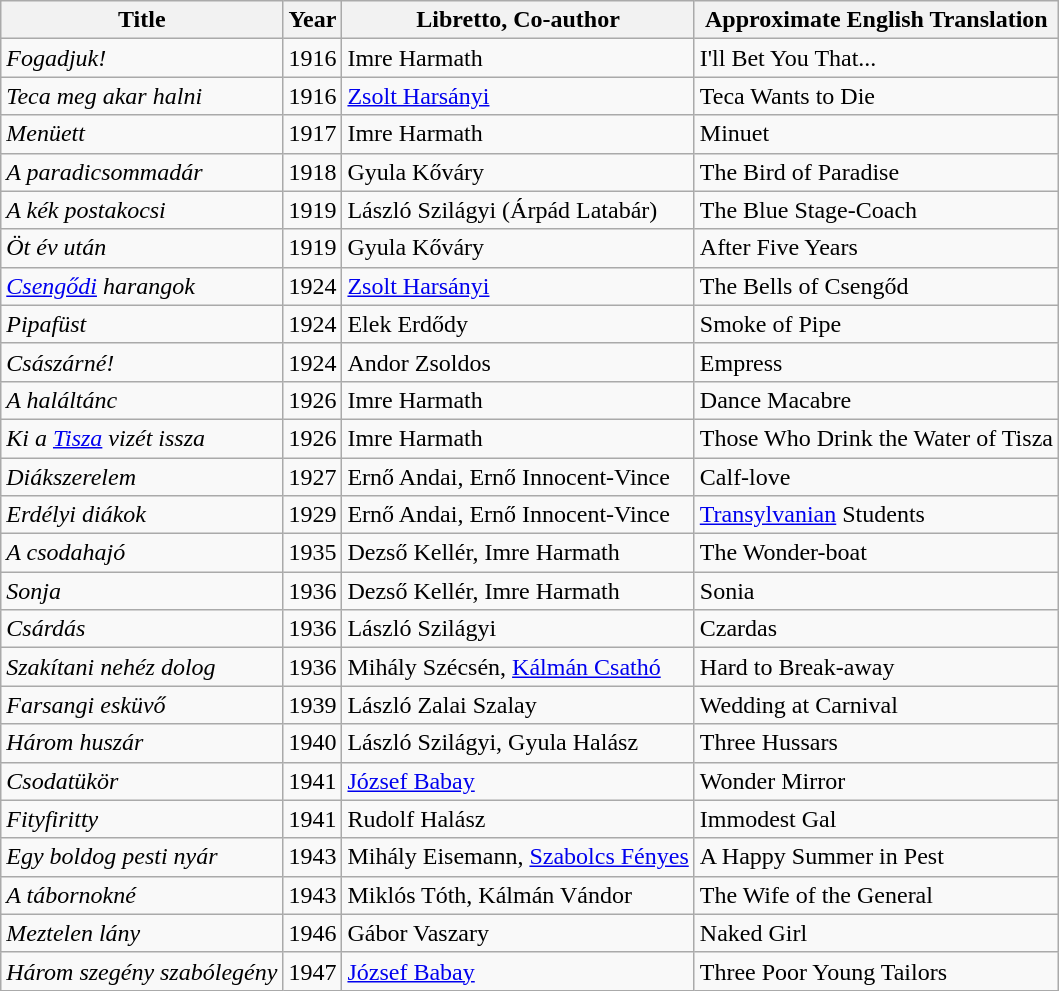<table class="wikitable">
<tr>
<th>Title</th>
<th>Year</th>
<th>Libretto, Co-author</th>
<th>Approximate English Translation</th>
</tr>
<tr>
<td><em>Fogadjuk!</em></td>
<td>1916</td>
<td>Imre Harmath</td>
<td>I'll Bet You That...</td>
</tr>
<tr>
<td><em>Teca meg akar halni</em></td>
<td>1916</td>
<td><a href='#'>Zsolt Harsányi</a></td>
<td>Teca Wants to Die</td>
</tr>
<tr>
<td><em>Menüett</em></td>
<td>1917</td>
<td>Imre Harmath</td>
<td>Minuet</td>
</tr>
<tr>
<td><em>A paradicsommadár</em></td>
<td>1918</td>
<td>Gyula Kőváry</td>
<td>The Bird of Paradise</td>
</tr>
<tr>
<td><em>A kék postakocsi</em></td>
<td>1919</td>
<td>László Szilágyi (Árpád Latabár)</td>
<td>The Blue Stage-Coach</td>
</tr>
<tr>
<td><em>Öt év után</em></td>
<td>1919</td>
<td>Gyula Kőváry</td>
<td>After Five Years</td>
</tr>
<tr>
<td><em><a href='#'>Csengődi</a> harangok</em></td>
<td>1924</td>
<td><a href='#'>Zsolt Harsányi</a></td>
<td>The Bells of Csengőd</td>
</tr>
<tr>
<td><em>Pipafüst</em></td>
<td>1924</td>
<td>Elek Erdődy</td>
<td>Smoke of Pipe</td>
</tr>
<tr>
<td><em>Császárné!</em></td>
<td>1924</td>
<td>Andor Zsoldos</td>
<td>Empress</td>
</tr>
<tr>
<td><em>A haláltánc</em></td>
<td>1926</td>
<td>Imre Harmath</td>
<td>Dance Macabre</td>
</tr>
<tr>
<td><em>Ki a <a href='#'>Tisza</a> vizét issza</em></td>
<td>1926</td>
<td>Imre Harmath</td>
<td>Those Who Drink the Water of Tisza</td>
</tr>
<tr>
<td><em>Diákszerelem</em></td>
<td>1927</td>
<td>Ernő Andai, Ernő Innocent-Vince</td>
<td>Calf-love</td>
</tr>
<tr>
<td><em> Erdélyi diákok</em></td>
<td>1929</td>
<td>Ernő Andai, Ernő Innocent-Vince</td>
<td><a href='#'>Transylvanian</a> Students</td>
</tr>
<tr>
<td><em>A csodahajó</em></td>
<td>1935</td>
<td>Dezső Kellér, Imre Harmath</td>
<td>The Wonder-boat</td>
</tr>
<tr>
<td><em>Sonja</em></td>
<td>1936</td>
<td>Dezső Kellér, Imre Harmath</td>
<td>Sonia</td>
</tr>
<tr>
<td><em>Csárdás</em></td>
<td>1936</td>
<td>László Szilágyi</td>
<td>Czardas</td>
</tr>
<tr>
<td><em>Szakítani nehéz dolog</em></td>
<td>1936</td>
<td>Mihály Szécsén, <a href='#'>Kálmán Csathó</a></td>
<td>Hard to Break-away</td>
</tr>
<tr>
<td><em>Farsangi esküvő</em></td>
<td>1939</td>
<td>László Zalai Szalay</td>
<td>Wedding at Carnival</td>
</tr>
<tr>
<td><em>Három huszár</em></td>
<td>1940</td>
<td>László Szilágyi, Gyula Halász</td>
<td>Three Hussars</td>
</tr>
<tr>
<td><em>Csodatükör</em></td>
<td>1941</td>
<td><a href='#'>József Babay</a></td>
<td>Wonder Mirror</td>
</tr>
<tr>
<td><em>Fityfiritty</em></td>
<td>1941</td>
<td>Rudolf Halász</td>
<td>Immodest Gal</td>
</tr>
<tr>
<td><em>Egy boldog pesti nyár</em></td>
<td>1943</td>
<td>Mihály Eisemann, <a href='#'>Szabolcs Fényes</a></td>
<td>A Happy Summer in Pest</td>
</tr>
<tr>
<td><em>A tábornokné</em></td>
<td>1943</td>
<td>Miklós Tóth, Kálmán Vándor</td>
<td>The Wife of the General</td>
</tr>
<tr>
<td><em>Meztelen lány</em></td>
<td>1946</td>
<td>Gábor Vaszary</td>
<td>Naked Girl</td>
</tr>
<tr>
<td><em>Három szegény szabólegény</em></td>
<td>1947</td>
<td><a href='#'>József Babay</a></td>
<td>Three Poor Young Tailors</td>
</tr>
</table>
